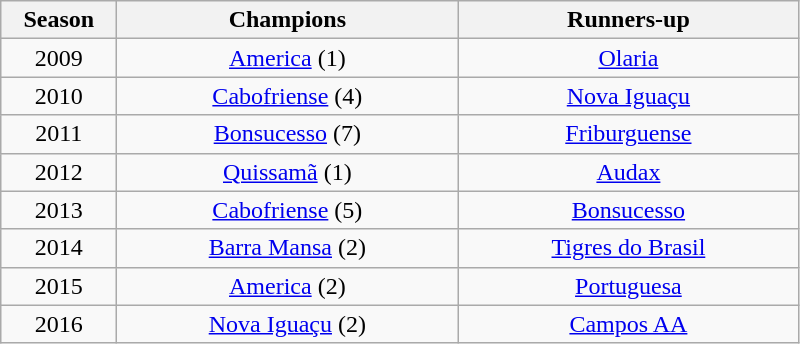<table class="wikitable" style="text-align:center; margin-left:1em;">
<tr>
<th style="width:70px">Season</th>
<th style="width:220px">Champions</th>
<th style="width:220px">Runners-up</th>
</tr>
<tr>
<td>2009</td>
<td><a href='#'>America</a> (1)</td>
<td><a href='#'>Olaria</a></td>
</tr>
<tr>
<td>2010</td>
<td><a href='#'>Cabofriense</a> (4)</td>
<td><a href='#'>Nova Iguaçu</a></td>
</tr>
<tr>
<td>2011</td>
<td><a href='#'>Bonsucesso</a> (7)</td>
<td><a href='#'>Friburguense</a></td>
</tr>
<tr>
<td>2012</td>
<td><a href='#'>Quissamã</a> (1)</td>
<td><a href='#'>Audax</a></td>
</tr>
<tr>
<td>2013</td>
<td><a href='#'>Cabofriense</a> (5)</td>
<td><a href='#'>Bonsucesso</a></td>
</tr>
<tr>
<td>2014</td>
<td><a href='#'>Barra Mansa</a> (2)</td>
<td><a href='#'>Tigres do Brasil</a></td>
</tr>
<tr>
<td>2015</td>
<td><a href='#'>America</a> (2)</td>
<td><a href='#'>Portuguesa</a></td>
</tr>
<tr>
<td>2016</td>
<td><a href='#'>Nova Iguaçu</a> (2)</td>
<td><a href='#'>Campos AA</a></td>
</tr>
</table>
